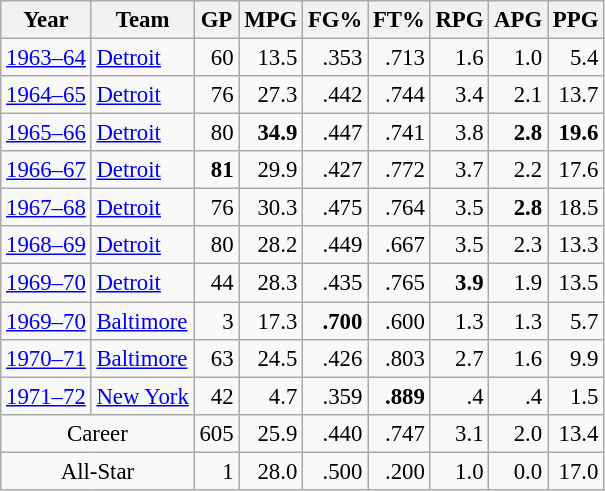<table class="wikitable sortable" style="font-size:95%; text-align:right;">
<tr>
<th>Year</th>
<th>Team</th>
<th>GP</th>
<th>MPG</th>
<th>FG%</th>
<th>FT%</th>
<th>RPG</th>
<th>APG</th>
<th>PPG</th>
</tr>
<tr>
<td style="text-align:left;"><a href='#'>1963–64</a></td>
<td style="text-align:left;"><a href='#'>Detroit</a></td>
<td>60</td>
<td>13.5</td>
<td>.353</td>
<td>.713</td>
<td>1.6</td>
<td>1.0</td>
<td>5.4</td>
</tr>
<tr>
<td style="text-align:left;"><a href='#'>1964–65</a></td>
<td style="text-align:left;"><a href='#'>Detroit</a></td>
<td>76</td>
<td>27.3</td>
<td>.442</td>
<td>.744</td>
<td>3.4</td>
<td>2.1</td>
<td>13.7</td>
</tr>
<tr>
<td style="text-align:left;"><a href='#'>1965–66</a></td>
<td style="text-align:left;"><a href='#'>Detroit</a></td>
<td>80</td>
<td><strong>34.9</strong></td>
<td>.447</td>
<td>.741</td>
<td>3.8</td>
<td><strong>2.8</strong></td>
<td><strong>19.6</strong></td>
</tr>
<tr>
<td style="text-align:left;"><a href='#'>1966–67</a></td>
<td style="text-align:left;"><a href='#'>Detroit</a></td>
<td><strong>81</strong></td>
<td>29.9</td>
<td>.427</td>
<td>.772</td>
<td>3.7</td>
<td>2.2</td>
<td>17.6</td>
</tr>
<tr>
<td style="text-align:left;"><a href='#'>1967–68</a></td>
<td style="text-align:left;"><a href='#'>Detroit</a></td>
<td>76</td>
<td>30.3</td>
<td>.475</td>
<td>.764</td>
<td>3.5</td>
<td><strong>2.8</strong></td>
<td>18.5</td>
</tr>
<tr>
<td style="text-align:left;"><a href='#'>1968–69</a></td>
<td style="text-align:left;"><a href='#'>Detroit</a></td>
<td>80</td>
<td>28.2</td>
<td>.449</td>
<td>.667</td>
<td>3.5</td>
<td>2.3</td>
<td>13.3</td>
</tr>
<tr>
<td style="text-align:left;"><a href='#'>1969–70</a></td>
<td style="text-align:left;"><a href='#'>Detroit</a></td>
<td>44</td>
<td>28.3</td>
<td>.435</td>
<td>.765</td>
<td><strong>3.9</strong></td>
<td>1.9</td>
<td>13.5</td>
</tr>
<tr>
<td style="text-align:left;"><a href='#'>1969–70</a></td>
<td style="text-align:left;"><a href='#'>Baltimore</a></td>
<td>3</td>
<td>17.3</td>
<td><strong>.700</strong></td>
<td>.600</td>
<td>1.3</td>
<td>1.3</td>
<td>5.7</td>
</tr>
<tr>
<td style="text-align:left;"><a href='#'>1970–71</a></td>
<td style="text-align:left;"><a href='#'>Baltimore</a></td>
<td>63</td>
<td>24.5</td>
<td>.426</td>
<td>.803</td>
<td>2.7</td>
<td>1.6</td>
<td>9.9</td>
</tr>
<tr>
<td style="text-align:left;"><a href='#'>1971–72</a></td>
<td style="text-align:left;"><a href='#'>New York</a></td>
<td>42</td>
<td>4.7</td>
<td>.359</td>
<td><strong>.889</strong></td>
<td>.4</td>
<td>.4</td>
<td>1.5</td>
</tr>
<tr class="sortbottom">
<td colspan="2" style="text-align:center;">Career</td>
<td>605</td>
<td>25.9</td>
<td>.440</td>
<td>.747</td>
<td>3.1</td>
<td>2.0</td>
<td>13.4</td>
</tr>
<tr class="sortbottom">
<td colspan="2" style="text-align:center;">All-Star</td>
<td>1</td>
<td>28.0</td>
<td>.500</td>
<td>.200</td>
<td>1.0</td>
<td>0.0</td>
<td>17.0</td>
</tr>
</table>
